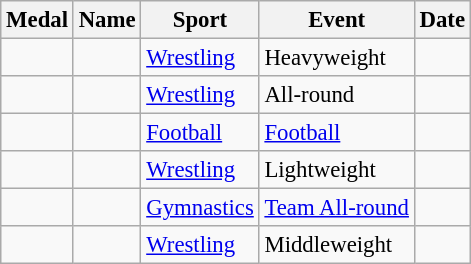<table class="wikitable sortable" style="font-size:95%">
<tr>
<th>Medal</th>
<th>Name</th>
<th>Sport</th>
<th>Event</th>
<th>Date</th>
</tr>
<tr>
<td></td>
<td></td>
<td><a href='#'>Wrestling</a></td>
<td>Heavyweight</td>
<td></td>
</tr>
<tr>
<td></td>
<td></td>
<td><a href='#'>Wrestling</a></td>
<td>All-round</td>
<td></td>
</tr>
<tr>
<td></td>
<td></td>
<td><a href='#'>Football</a></td>
<td><a href='#'>Football</a></td>
<td></td>
</tr>
<tr>
<td></td>
<td></td>
<td><a href='#'>Wrestling</a></td>
<td>Lightweight</td>
<td></td>
</tr>
<tr>
<td></td>
<td></td>
<td><a href='#'>Gymnastics</a></td>
<td><a href='#'>Team All-round</a></td>
<td></td>
</tr>
<tr>
<td></td>
<td></td>
<td><a href='#'>Wrestling</a></td>
<td>Middleweight</td>
<td></td>
</tr>
</table>
